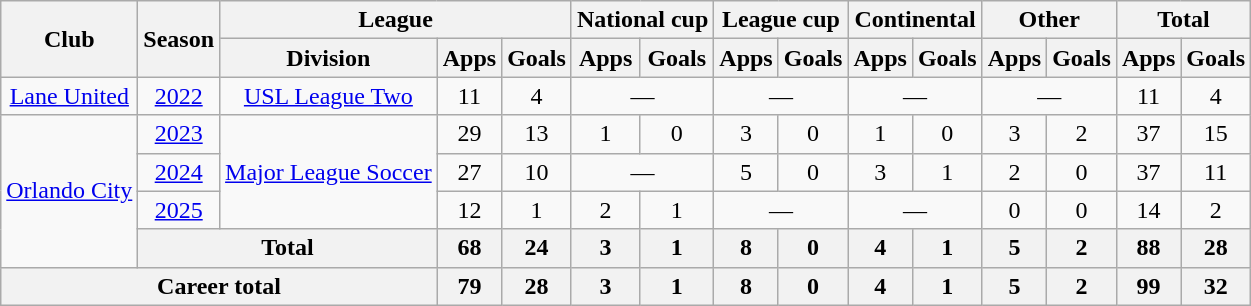<table class="wikitable" style="text-align:center">
<tr>
<th rowspan="2">Club</th>
<th rowspan="2">Season</th>
<th colspan="3">League</th>
<th colspan="2">National cup</th>
<th colspan="2">League cup</th>
<th colspan="2">Continental</th>
<th colspan="2">Other</th>
<th colspan="2">Total</th>
</tr>
<tr>
<th>Division</th>
<th>Apps</th>
<th>Goals</th>
<th>Apps</th>
<th>Goals</th>
<th>Apps</th>
<th>Goals</th>
<th>Apps</th>
<th>Goals</th>
<th>Apps</th>
<th>Goals</th>
<th>Apps</th>
<th>Goals</th>
</tr>
<tr>
<td><a href='#'>Lane United</a></td>
<td><a href='#'>2022</a></td>
<td><a href='#'>USL League Two</a></td>
<td>11</td>
<td>4</td>
<td colspan="2">—</td>
<td colspan="2">—</td>
<td colspan="2">—</td>
<td colspan="2">—</td>
<td>11</td>
<td>4</td>
</tr>
<tr>
<td rowspan="4"><a href='#'>Orlando City</a></td>
<td><a href='#'>2023</a></td>
<td rowspan="3"><a href='#'>Major League Soccer</a></td>
<td>29</td>
<td>13</td>
<td>1</td>
<td>0</td>
<td>3</td>
<td>0</td>
<td>1</td>
<td>0</td>
<td>3</td>
<td>2</td>
<td>37</td>
<td>15</td>
</tr>
<tr>
<td><a href='#'>2024</a></td>
<td>27</td>
<td>10</td>
<td colspan="2">—</td>
<td>5</td>
<td>0</td>
<td>3</td>
<td>1</td>
<td>2</td>
<td>0</td>
<td>37</td>
<td>11</td>
</tr>
<tr>
<td><a href='#'>2025</a></td>
<td>12</td>
<td>1</td>
<td>2</td>
<td>1</td>
<td colspan="2">—</td>
<td colspan="2">—</td>
<td>0</td>
<td>0</td>
<td>14</td>
<td>2</td>
</tr>
<tr>
<th colspan="2">Total</th>
<th>68</th>
<th>24</th>
<th>3</th>
<th>1</th>
<th>8</th>
<th>0</th>
<th>4</th>
<th>1</th>
<th>5</th>
<th>2</th>
<th>88</th>
<th>28</th>
</tr>
<tr>
<th colspan="3">Career total</th>
<th>79</th>
<th>28</th>
<th>3</th>
<th>1</th>
<th>8</th>
<th>0</th>
<th>4</th>
<th>1</th>
<th>5</th>
<th>2</th>
<th>99</th>
<th>32</th>
</tr>
</table>
